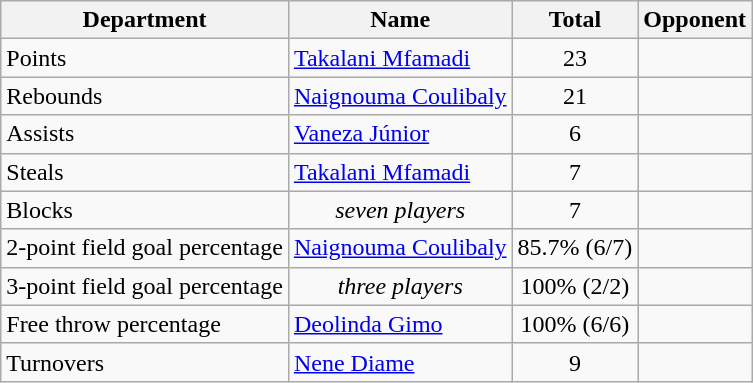<table class=wikitable>
<tr>
<th>Department</th>
<th>Name</th>
<th>Total</th>
<th>Opponent</th>
</tr>
<tr>
<td>Points</td>
<td> <a href='#'>Takalani Mfamadi</a></td>
<td align=center>23</td>
<td></td>
</tr>
<tr>
<td>Rebounds</td>
<td> <a href='#'>Naignouma Coulibaly</a></td>
<td align=center>21</td>
<td></td>
</tr>
<tr>
<td>Assists</td>
<td> <a href='#'>Vaneza Júnior</a></td>
<td align=center>6</td>
<td></td>
</tr>
<tr>
<td>Steals</td>
<td> <a href='#'>Takalani Mfamadi</a></td>
<td align=center>7</td>
<td></td>
</tr>
<tr>
<td>Blocks</td>
<td align=center><em>seven players</em></td>
<td align=center>7</td>
<td></td>
</tr>
<tr>
<td>2-point field goal percentage</td>
<td> <a href='#'>Naignouma Coulibaly</a></td>
<td align=center>85.7% (6/7)</td>
<td></td>
</tr>
<tr>
<td>3-point field goal percentage</td>
<td align=center><em>three players</em></td>
<td align=center>100% (2/2)</td>
<td></td>
</tr>
<tr>
<td>Free throw percentage</td>
<td> <a href='#'>Deolinda Gimo</a></td>
<td align=center>100% (6/6)</td>
<td></td>
</tr>
<tr>
<td>Turnovers</td>
<td> <a href='#'>Nene Diame</a></td>
<td align=center>9</td>
<td></td>
</tr>
</table>
